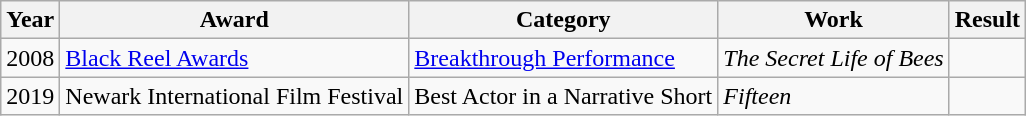<table class="wikitable Sortable">
<tr>
<th>Year</th>
<th>Award</th>
<th>Category</th>
<th>Work</th>
<th>Result</th>
</tr>
<tr>
<td>2008</td>
<td><a href='#'>Black Reel Awards</a></td>
<td><a href='#'>Breakthrough Performance</a></td>
<td><em>The Secret Life of Bees</em></td>
<td></td>
</tr>
<tr>
<td>2019</td>
<td>Newark International Film Festival</td>
<td>Best Actor in a Narrative Short</td>
<td><em>Fifteen</em></td>
<td></td>
</tr>
</table>
